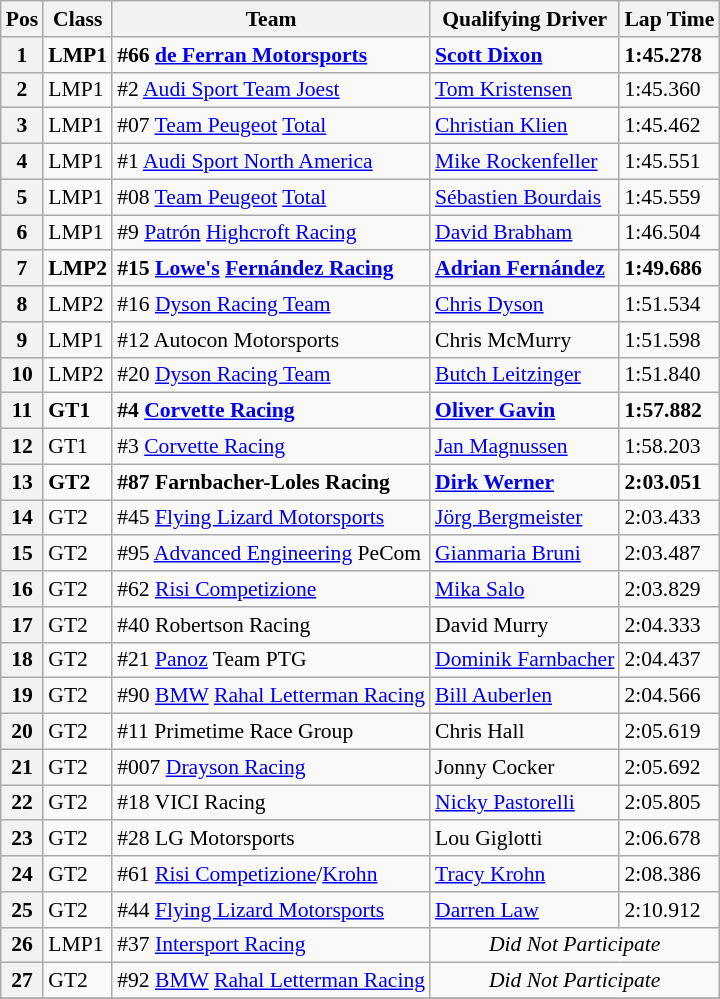<table class="wikitable" style="font-size: 90%;">
<tr>
<th>Pos</th>
<th>Class</th>
<th>Team</th>
<th>Qualifying Driver</th>
<th>Lap Time</th>
</tr>
<tr style="font-weight:bold">
<th>1</th>
<td>LMP1</td>
<td>#66 <a href='#'>de Ferran Motorsports</a></td>
<td><a href='#'>Scott Dixon</a></td>
<td>1:45.278</td>
</tr>
<tr>
<th>2</th>
<td>LMP1</td>
<td>#2 <a href='#'>Audi Sport Team Joest</a></td>
<td><a href='#'>Tom Kristensen</a></td>
<td>1:45.360</td>
</tr>
<tr>
<th>3</th>
<td>LMP1</td>
<td>#07 <a href='#'>Team Peugeot</a> <a href='#'>Total</a></td>
<td><a href='#'>Christian Klien</a></td>
<td>1:45.462</td>
</tr>
<tr>
<th>4</th>
<td>LMP1</td>
<td>#1 <a href='#'>Audi Sport North America</a></td>
<td><a href='#'>Mike Rockenfeller</a></td>
<td>1:45.551</td>
</tr>
<tr>
<th>5</th>
<td>LMP1</td>
<td>#08 <a href='#'>Team Peugeot</a> <a href='#'>Total</a></td>
<td><a href='#'>Sébastien Bourdais</a></td>
<td>1:45.559</td>
</tr>
<tr>
<th>6</th>
<td>LMP1</td>
<td>#9 <a href='#'>Patrón</a> <a href='#'>Highcroft Racing</a></td>
<td><a href='#'>David Brabham</a></td>
<td>1:46.504</td>
</tr>
<tr style="font-weight:bold">
<th>7</th>
<td>LMP2</td>
<td>#15 <a href='#'>Lowe's</a> <a href='#'>Fernández Racing</a></td>
<td><a href='#'>Adrian Fernández</a></td>
<td>1:49.686</td>
</tr>
<tr>
<th>8</th>
<td>LMP2</td>
<td>#16 <a href='#'>Dyson Racing Team</a></td>
<td><a href='#'>Chris Dyson</a></td>
<td>1:51.534</td>
</tr>
<tr>
<th>9</th>
<td>LMP1</td>
<td>#12 Autocon Motorsports</td>
<td>Chris McMurry</td>
<td>1:51.598</td>
</tr>
<tr>
<th>10</th>
<td>LMP2</td>
<td>#20 <a href='#'>Dyson Racing Team</a></td>
<td><a href='#'>Butch Leitzinger</a></td>
<td>1:51.840</td>
</tr>
<tr style="font-weight:bold">
<th>11</th>
<td>GT1</td>
<td>#4 <a href='#'>Corvette Racing</a></td>
<td><a href='#'>Oliver Gavin</a></td>
<td>1:57.882</td>
</tr>
<tr>
<th>12</th>
<td>GT1</td>
<td>#3 <a href='#'>Corvette Racing</a></td>
<td><a href='#'>Jan Magnussen</a></td>
<td>1:58.203</td>
</tr>
<tr style="font-weight:bold">
<th>13</th>
<td>GT2</td>
<td>#87 Farnbacher-Loles Racing</td>
<td><a href='#'>Dirk Werner</a></td>
<td>2:03.051</td>
</tr>
<tr>
<th>14</th>
<td>GT2</td>
<td>#45 <a href='#'>Flying Lizard Motorsports</a></td>
<td><a href='#'>Jörg Bergmeister</a></td>
<td>2:03.433</td>
</tr>
<tr>
<th>15</th>
<td>GT2</td>
<td>#95 <a href='#'>Advanced Engineering</a> PeCom</td>
<td><a href='#'>Gianmaria Bruni</a></td>
<td>2:03.487</td>
</tr>
<tr>
<th>16</th>
<td>GT2</td>
<td>#62 <a href='#'>Risi Competizione</a></td>
<td><a href='#'>Mika Salo</a></td>
<td>2:03.829</td>
</tr>
<tr>
<th>17</th>
<td>GT2</td>
<td>#40 Robertson Racing</td>
<td>David Murry</td>
<td>2:04.333</td>
</tr>
<tr>
<th>18</th>
<td>GT2</td>
<td>#21 <a href='#'>Panoz</a> Team PTG</td>
<td><a href='#'>Dominik Farnbacher</a></td>
<td>2:04.437</td>
</tr>
<tr>
<th>19</th>
<td>GT2</td>
<td>#90 <a href='#'>BMW</a> <a href='#'>Rahal Letterman Racing</a></td>
<td><a href='#'>Bill Auberlen</a></td>
<td>2:04.566</td>
</tr>
<tr>
<th>20</th>
<td>GT2</td>
<td>#11 Primetime Race Group</td>
<td>Chris Hall</td>
<td>2:05.619</td>
</tr>
<tr>
<th>21</th>
<td>GT2</td>
<td>#007 <a href='#'>Drayson Racing</a></td>
<td>Jonny Cocker</td>
<td>2:05.692</td>
</tr>
<tr>
<th>22</th>
<td>GT2</td>
<td>#18 VICI Racing</td>
<td><a href='#'>Nicky Pastorelli</a></td>
<td>2:05.805</td>
</tr>
<tr>
<th>23</th>
<td>GT2</td>
<td>#28 LG Motorsports</td>
<td>Lou Giglotti</td>
<td>2:06.678</td>
</tr>
<tr>
<th>24</th>
<td>GT2</td>
<td>#61 <a href='#'>Risi Competizione</a>/<a href='#'>Krohn</a></td>
<td><a href='#'>Tracy Krohn</a></td>
<td>2:08.386</td>
</tr>
<tr>
<th>25</th>
<td>GT2</td>
<td>#44 <a href='#'>Flying Lizard Motorsports</a></td>
<td><a href='#'>Darren Law</a></td>
<td>2:10.912</td>
</tr>
<tr>
<th>26</th>
<td>LMP1</td>
<td>#37 <a href='#'>Intersport Racing</a></td>
<td colspan=2 align="center"><em>Did Not Participate</em></td>
</tr>
<tr>
<th>27</th>
<td>GT2</td>
<td>#92 <a href='#'>BMW</a> <a href='#'>Rahal Letterman Racing</a></td>
<td colspan=2 align="center"><em>Did Not Participate</em></td>
</tr>
<tr>
</tr>
</table>
